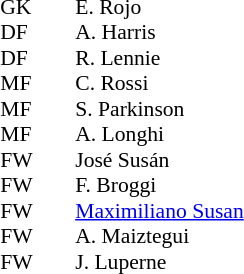<table style="font-size:90%; margin:0.2em auto;" cellspacing="0" cellpadding="0">
<tr>
<th width="25"></th>
<th width="25"></th>
</tr>
<tr>
<td>GK</td>
<td></td>
<td> E. Rojo</td>
</tr>
<tr>
<td>DF</td>
<td></td>
<td> A. Harris</td>
</tr>
<tr>
<td>DF</td>
<td></td>
<td> R. Lennie</td>
</tr>
<tr>
<td>MF</td>
<td></td>
<td> C. Rossi</td>
</tr>
<tr>
<td>MF</td>
<td></td>
<td> S. Parkinson</td>
</tr>
<tr>
<td>MF</td>
<td></td>
<td> A. Longhi</td>
</tr>
<tr>
<td>FW</td>
<td></td>
<td> José Susán</td>
</tr>
<tr>
<td>FW</td>
<td></td>
<td> F. Broggi</td>
</tr>
<tr>
<td>FW</td>
<td></td>
<td> <a href='#'>Maximiliano Susan</a></td>
</tr>
<tr>
<td>FW</td>
<td></td>
<td> A. Maiztegui</td>
</tr>
<tr>
<td>FW</td>
<td></td>
<td> J. Luperne</td>
</tr>
</table>
